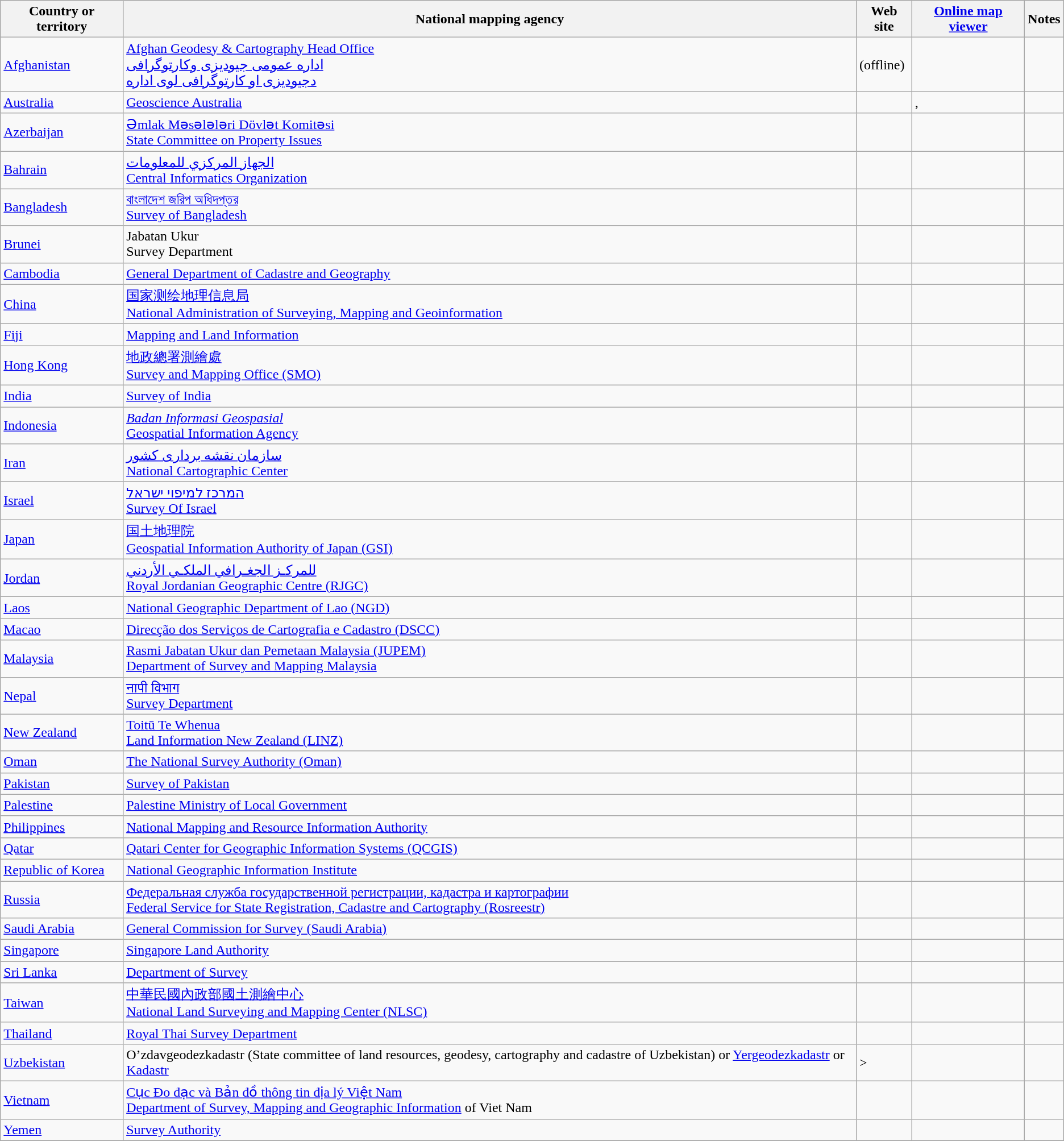<table class="wikitable">
<tr>
<th>Country or territory</th>
<th>National mapping agency</th>
<th>Web site</th>
<th><a href='#'>Online map viewer</a></th>
<th>Notes</th>
</tr>
<tr>
<td><a href='#'>Afghanistan</a></td>
<td><a href='#'>Afghan Geodesy & Cartography Head Office</a><br><a href='#'>اداره عمومی جیودیزی وکارتوگرافی</a><br><a href='#'>دجیودیزی او کارتوگرافی لوی اداره</a></td>
<td> (offline)</td>
<td></td>
<td></td>
</tr>
<tr>
<td><a href='#'>Australia</a></td>
<td><a href='#'>Geoscience Australia</a></td>
<td></td>
<td>,<br></td>
<td></td>
</tr>
<tr>
<td><a href='#'>Azerbaijan</a></td>
<td><a href='#'>Əmlak Məsələləri Dövlət Komitəsi</a><br><a href='#'>State Committee on Property Issues</a></td>
<td></td>
<td></td>
<td></td>
</tr>
<tr>
<td><a href='#'>Bahrain</a></td>
<td><a href='#'>الجهاز المركزي للمعلومات<br>Central Informatics Organization</a></td>
<td></td>
<td></td>
<td></td>
</tr>
<tr>
<td><a href='#'>Bangladesh</a></td>
<td><a href='#'>বাংলাদেশ জরিপ অধিদপ্তর<br>Survey of Bangladesh</a></td>
<td></td>
<td></td>
<td></td>
</tr>
<tr>
<td><a href='#'>Brunei</a></td>
<td>Jabatan Ukur<br>Survey Department</td>
<td></td>
<td> </td>
<td></td>
</tr>
<tr>
<td><a href='#'>Cambodia</a></td>
<td><a href='#'>General Department of Cadastre and Geography</a></td>
<td></td>
<td></td>
<td></td>
</tr>
<tr>
<td><a href='#'>China</a></td>
<td><a href='#'>国家测绘地理信息局</a><br><a href='#'>National Administration of Surveying, Mapping and Geoinformation</a></td>
<td></td>
<td></td>
<td></td>
</tr>
<tr>
<td><a href='#'>Fiji</a></td>
<td><a href='#'>Mapping and Land Information</a></td>
<td></td>
<td></td>
<td></td>
</tr>
<tr>
<td><a href='#'>Hong Kong</a></td>
<td><a href='#'>地政總署測繪處<br>Survey and Mapping Office (SMO)</a></td>
<td></td>
<td></td>
<td></td>
</tr>
<tr>
<td><a href='#'>India</a></td>
<td><a href='#'>Survey of India</a></td>
<td></td>
<td></td>
<td></td>
</tr>
<tr>
<td><a href='#'>Indonesia</a></td>
<td><a href='#'><em>Badan Informasi Geospasial</em><br>Geospatial Information Agency</a></td>
<td></td>
<td></td>
<td></td>
</tr>
<tr>
<td><a href='#'>Iran</a></td>
<td><a href='#'>سازمان نقشه برداری کشور<br>National Cartographic Center</a></td>
<td></td>
<td></td>
<td></td>
</tr>
<tr>
<td><a href='#'>Israel</a></td>
<td><a href='#'>המרכז למיפוי ישראל<br>Survey Of Israel</a></td>
<td></td>
<td></td>
<td></td>
</tr>
<tr>
<td><a href='#'>Japan</a></td>
<td><a href='#'>国土地理院<br>Geospatial Information Authority of Japan (GSI)</a></td>
<td></td>
<td></td>
<td></td>
</tr>
<tr>
<td><a href='#'>Jordan</a></td>
<td><a href='#'>للمركـز الجغـرافي الملكـي الأردني<br>Royal Jordanian Geographic Centre (RJGC)</a></td>
<td></td>
<td></td>
<td></td>
</tr>
<tr>
<td><a href='#'>Laos</a></td>
<td><a href='#'>National Geographic Department of Lao (NGD)</a><br></td>
<td></td>
<td></td>
<td></td>
</tr>
<tr>
<td><a href='#'>Macao</a></td>
<td><a href='#'>Direcção dos Serviços de Cartografia e Cadastro (DSCC)</a></td>
<td></td>
<td></td>
<td></td>
</tr>
<tr>
<td><a href='#'>Malaysia</a></td>
<td><a href='#'>Rasmi Jabatan Ukur dan Pemetaan Malaysia (JUPEM)<br>Department of Survey and Mapping Malaysia</a></td>
<td></td>
<td></td>
<td></td>
</tr>
<tr>
<td><a href='#'>Nepal</a></td>
<td><a href='#'>नापी विभाग<br>Survey Department</a></td>
<td></td>
<td></td>
<td></td>
</tr>
<tr>
<td><a href='#'>New Zealand</a></td>
<td><a href='#'>Toitū Te Whenua<br>Land Information New Zealand (LINZ)</a></td>
<td></td>
<td></td>
<td></td>
</tr>
<tr>
<td><a href='#'>Oman</a></td>
<td><a href='#'>The National Survey Authority (Oman)</a></td>
<td></td>
<td></td>
<td></td>
</tr>
<tr>
<td><a href='#'>Pakistan</a></td>
<td><a href='#'>Survey of Pakistan</a></td>
<td></td>
<td></td>
<td></td>
</tr>
<tr>
<td><a href='#'>Palestine</a></td>
<td><a href='#'>Palestine Ministry of Local Government</a></td>
<td></td>
<td></td>
<td></td>
</tr>
<tr>
<td><a href='#'>Philippines</a></td>
<td><a href='#'>National Mapping and Resource Information Authority</a></td>
<td></td>
<td></td>
<td></td>
</tr>
<tr>
<td><a href='#'>Qatar</a></td>
<td><a href='#'>Qatari Center for Geographic Information Systems (QCGIS)</a></td>
<td> </td>
<td></td>
<td></td>
</tr>
<tr>
<td><a href='#'>Republic of Korea</a></td>
<td><a href='#'>National Geographic Information Institute</a></td>
<td></td>
<td></td>
<td></td>
</tr>
<tr>
<td><a href='#'>Russia</a></td>
<td><a href='#'>Федеральная служба государственной регистрации, кадастра и картографии</a><br><a href='#'>Federal Service for State Registration, Cadastre and Cartography (Rosreestr)</a></td>
<td> </td>
<td></td>
<td></td>
</tr>
<tr>
<td><a href='#'>Saudi Arabia</a></td>
<td><a href='#'>General Commission for Survey (Saudi Arabia)</a></td>
<td> </td>
<td></td>
<td></td>
</tr>
<tr>
<td><a href='#'>Singapore</a></td>
<td><a href='#'>Singapore Land Authority</a></td>
<td></td>
<td></td>
<td></td>
</tr>
<tr>
<td><a href='#'>Sri Lanka</a></td>
<td><a href='#'>Department of Survey</a></td>
<td></td>
<td></td>
<td></td>
</tr>
<tr>
<td><a href='#'>Taiwan</a></td>
<td><a href='#'>中華民國內政部國土測繪中心<br>National Land Surveying and Mapping Center (NLSC)</a></td>
<td></td>
<td></td>
<td></td>
</tr>
<tr>
<td><a href='#'>Thailand</a></td>
<td><a href='#'>Royal Thai Survey Department</a></td>
<td> </td>
<td></td>
<td></td>
</tr>
<tr>
<td><a href='#'>Uzbekistan</a></td>
<td>O’zdavgeodezkadastr (State committee of land resources, geodesy, cartography and cadastre of Uzbekistan) or <a href='#'>Yergeodezkadastr</a> or <a href='#'>Kadastr</a></td>
<td> > </td>
<td></td>
<td></td>
</tr>
<tr>
<td><a href='#'>Vietnam</a></td>
<td><a href='#'>Cục Đo đạc và Bản đồ thông tin địa lý Việt Nam<br>Department of Survey, Mapping and Geographic Information</a> of Viet Nam</td>
<td></td>
<td></td>
<td></td>
</tr>
<tr>
<td><a href='#'>Yemen</a></td>
<td><a href='#'>Survey Authority</a></td>
<td> </td>
<td></td>
<td></td>
</tr>
<tr>
</tr>
</table>
